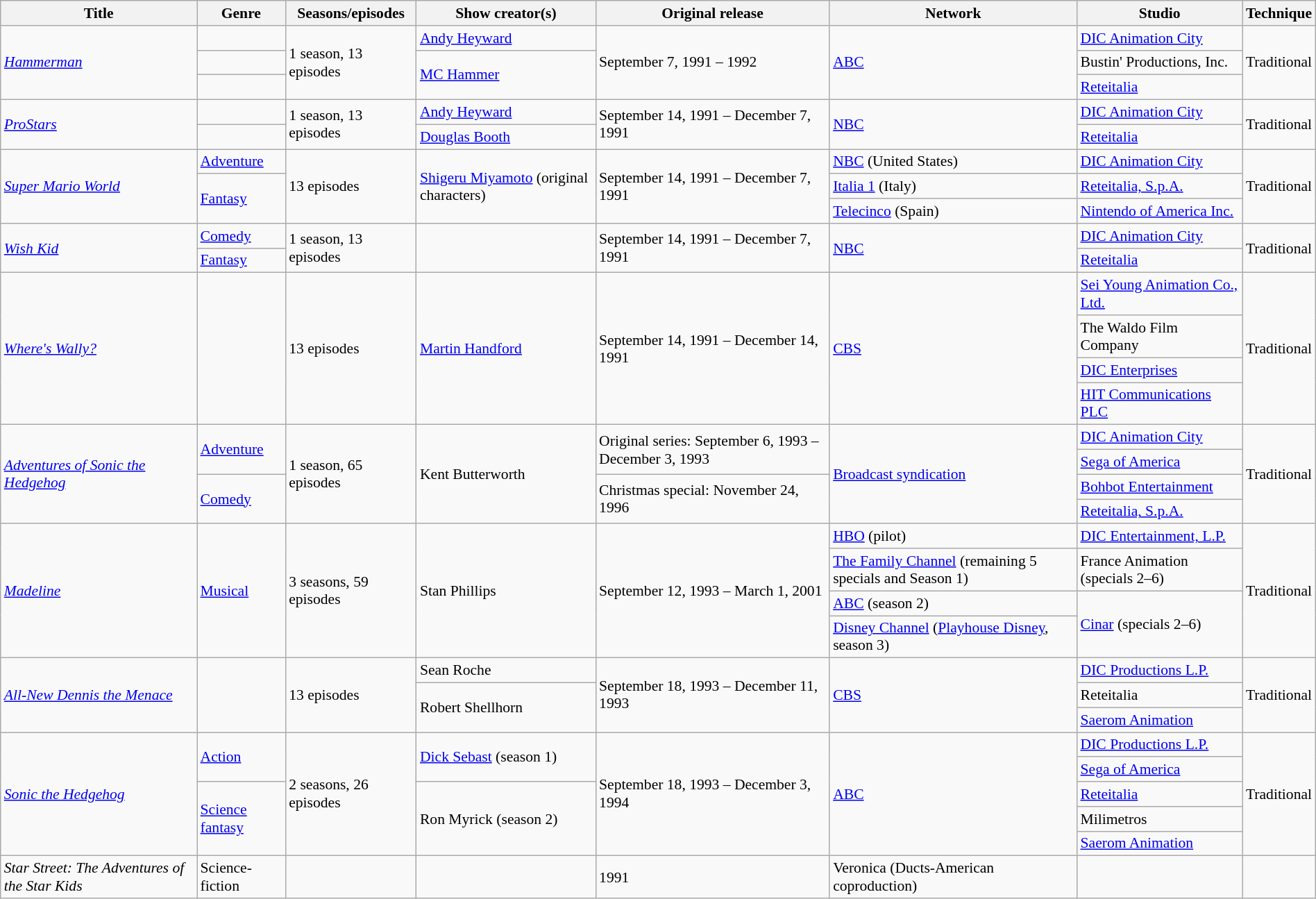<table class="wikitable sortable" style="text-align: left; font-size:90%; width:100%;">
<tr>
<th>Title</th>
<th>Genre</th>
<th>Seasons/episodes</th>
<th>Show creator(s)</th>
<th>Original release</th>
<th>Network</th>
<th>Studio</th>
<th>Technique</th>
</tr>
<tr>
<td rowspan="3"><em><a href='#'>Hammerman</a></em></td>
<td></td>
<td rowspan="3">1 season, 13 episodes</td>
<td><a href='#'>Andy Heyward</a></td>
<td rowspan="3">September 7, 1991 – 1992</td>
<td rowspan="3"><a href='#'>ABC</a></td>
<td><a href='#'>DIC Animation City</a></td>
<td rowspan="3">Traditional</td>
</tr>
<tr>
<td></td>
<td rowspan="2"><a href='#'>MC Hammer</a></td>
<td>Bustin' Productions, Inc.</td>
</tr>
<tr>
<td></td>
<td><a href='#'>Reteitalia</a></td>
</tr>
<tr>
<td rowspan="2"><em><a href='#'>ProStars</a></em></td>
<td></td>
<td rowspan="2">1 season, 13 episodes</td>
<td><a href='#'>Andy Heyward</a></td>
<td rowspan="2">September 14, 1991 – December 7, 1991</td>
<td rowspan="2"><a href='#'>NBC</a></td>
<td><a href='#'>DIC Animation City</a></td>
<td rowspan="2">Traditional</td>
</tr>
<tr>
<td></td>
<td><a href='#'>Douglas Booth</a></td>
<td><a href='#'>Reteitalia</a></td>
</tr>
<tr>
<td rowspan="3"><em><a href='#'>Super Mario World</a></em></td>
<td><a href='#'>Adventure</a></td>
<td rowspan="3">13 episodes</td>
<td rowspan="3"><a href='#'>Shigeru Miyamoto</a> (original characters)</td>
<td rowspan="3">September 14, 1991 – December 7, 1991</td>
<td><a href='#'>NBC</a> (United States)</td>
<td><a href='#'>DIC Animation City</a></td>
<td rowspan="3">Traditional</td>
</tr>
<tr>
<td rowspan="2"><a href='#'>Fantasy</a></td>
<td><a href='#'>Italia 1</a> (Italy)</td>
<td><a href='#'>Reteitalia, S.p.A.</a></td>
</tr>
<tr>
<td><a href='#'>Telecinco</a> (Spain)</td>
<td><a href='#'>Nintendo of America Inc.</a></td>
</tr>
<tr>
<td rowspan="2"><em><a href='#'>Wish Kid</a></em></td>
<td><a href='#'>Comedy</a></td>
<td rowspan="2">1 season, 13 episodes</td>
<td rowspan="2"></td>
<td rowspan="2">September 14, 1991 – December 7, 1991</td>
<td rowspan="2"><a href='#'>NBC</a></td>
<td><a href='#'>DIC Animation City</a></td>
<td rowspan="2">Traditional</td>
</tr>
<tr>
<td><a href='#'>Fantasy</a></td>
<td><a href='#'>Reteitalia</a></td>
</tr>
<tr>
<td rowspan="4"><em><a href='#'>Where's Wally?</a></em></td>
<td rowspan="4"></td>
<td rowspan="4">13 episodes</td>
<td rowspan="4"><a href='#'>Martin Handford</a></td>
<td rowspan="4">September 14, 1991 – December 14, 1991</td>
<td rowspan="4"><a href='#'>CBS</a></td>
<td><a href='#'>Sei Young Animation Co., Ltd.</a></td>
<td rowspan="4">Traditional</td>
</tr>
<tr>
<td>The Waldo Film Company</td>
</tr>
<tr>
<td><a href='#'>DIC Enterprises</a></td>
</tr>
<tr>
<td><a href='#'>HIT Communications PLC</a></td>
</tr>
<tr>
<td rowspan="4"><em><a href='#'>Adventures of Sonic the Hedgehog</a></em></td>
<td rowspan="2"><a href='#'>Adventure</a></td>
<td rowspan="4">1 season, 65 episodes</td>
<td rowspan="4">Kent Butterworth</td>
<td rowspan="2">Original series: September 6, 1993 – December 3, 1993</td>
<td rowspan="4"><a href='#'>Broadcast syndication</a></td>
<td><a href='#'>DIC Animation City</a></td>
<td rowspan="4">Traditional</td>
</tr>
<tr>
<td><a href='#'>Sega of America</a></td>
</tr>
<tr>
<td rowspan="2"><a href='#'>Comedy</a></td>
<td rowspan="2">Christmas special: November 24, 1996</td>
<td><a href='#'>Bohbot Entertainment</a></td>
</tr>
<tr>
<td><a href='#'>Reteitalia, S.p.A.</a></td>
</tr>
<tr>
<td rowspan="4"><em><a href='#'>Madeline</a></em></td>
<td rowspan="4"><a href='#'>Musical</a></td>
<td rowspan="4">3 seasons, 59 episodes</td>
<td rowspan="4">Stan Phillips</td>
<td rowspan="4">September 12, 1993 – March 1, 2001</td>
<td><a href='#'>HBO</a> (pilot)</td>
<td><a href='#'>DIC Entertainment, L.P.</a></td>
<td rowspan="4">Traditional</td>
</tr>
<tr>
<td><a href='#'>The Family Channel</a> (remaining 5 specials and Season 1)</td>
<td>France Animation (specials 2–6)</td>
</tr>
<tr>
<td><a href='#'>ABC</a> (season 2)</td>
<td rowspan="2"><a href='#'>Cinar</a> (specials 2–6)</td>
</tr>
<tr>
<td><a href='#'>Disney Channel</a> (<a href='#'>Playhouse Disney</a>, season 3)</td>
</tr>
<tr>
<td rowspan="3"><em><a href='#'>All-New Dennis the Menace</a></em></td>
<td rowspan="3"></td>
<td rowspan="3">13 episodes</td>
<td>Sean Roche</td>
<td rowspan="3">September 18, 1993 – December 11, 1993</td>
<td rowspan="3"><a href='#'>CBS</a></td>
<td><a href='#'>DIC Productions L.P.</a></td>
<td rowspan="3">Traditional</td>
</tr>
<tr>
<td rowspan="2">Robert Shellhorn</td>
<td>Reteitalia</td>
</tr>
<tr>
<td><a href='#'>Saerom Animation</a></td>
</tr>
<tr>
<td rowspan="5"><em><a href='#'>Sonic the Hedgehog</a></em></td>
<td rowspan="2"><a href='#'>Action</a></td>
<td rowspan="5">2 seasons, 26 episodes</td>
<td rowspan="2"><a href='#'>Dick Sebast</a> (season 1)</td>
<td rowspan="5">September 18, 1993 – December 3, 1994</td>
<td rowspan="5"><a href='#'>ABC</a></td>
<td><a href='#'>DIC Productions L.P.</a></td>
<td rowspan="5">Traditional</td>
</tr>
<tr>
<td><a href='#'>Sega of America</a></td>
</tr>
<tr>
<td rowspan="3"><a href='#'>Science fantasy</a></td>
<td rowspan="3">Ron Myrick (season 2)</td>
<td><a href='#'>Reteitalia</a></td>
</tr>
<tr>
<td>Milimetros</td>
</tr>
<tr>
<td><a href='#'>Saerom Animation</a></td>
</tr>
<tr>
<td><em>Star Street: The Adventures of the Star Kids</em></td>
<td>Science-fiction</td>
<td></td>
<td></td>
<td>1991</td>
<td>Veronica (Ducts-American coproduction)</td>
<td></td>
<td></td>
</tr>
</table>
